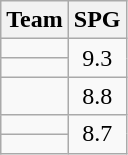<table class=wikitable>
<tr>
<th>Team</th>
<th>SPG</th>
</tr>
<tr>
<td></td>
<td align=center rowspan=2>9.3</td>
</tr>
<tr>
<td></td>
</tr>
<tr>
<td></td>
<td align=center>8.8</td>
</tr>
<tr>
<td></td>
<td align=center rowspan=2>8.7</td>
</tr>
<tr>
<td></td>
</tr>
</table>
